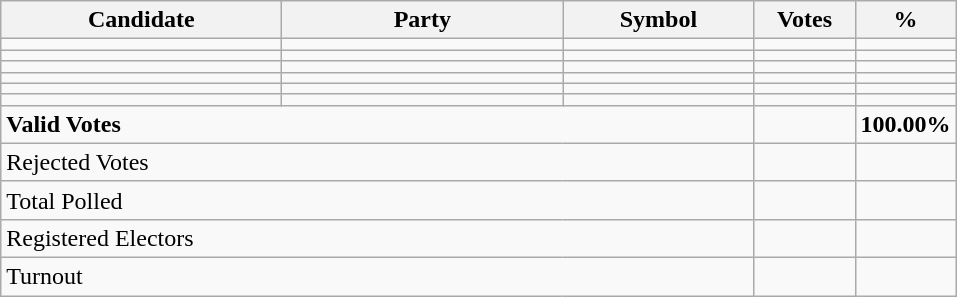<table class="wikitable" border="1" style="text-align:right;">
<tr>
<th align=left width="180">Candidate</th>
<th align=left width="180">Party</th>
<th align=left width="120">Symbol</th>
<th align=left width="60">Votes</th>
<th align=left width="60">%</th>
</tr>
<tr>
<td align=left></td>
<td align=left></td>
<td></td>
<td></td>
<td></td>
</tr>
<tr>
<td align=left></td>
<td align=left></td>
<td></td>
<td></td>
<td></td>
</tr>
<tr>
<td align=left></td>
<td align=left></td>
<td></td>
<td></td>
<td></td>
</tr>
<tr>
<td align=left></td>
<td align=left></td>
<td></td>
<td></td>
<td></td>
</tr>
<tr>
<td align=left></td>
<td align=left></td>
<td></td>
<td></td>
<td></td>
</tr>
<tr>
<td align=left></td>
<td align=left></td>
<td></td>
<td></td>
<td></td>
</tr>
<tr>
<td align=left colspan=3><strong>Valid Votes</strong></td>
<td><strong> </strong></td>
<td><strong>100.00%</strong></td>
</tr>
<tr>
<td align=left colspan=3>Rejected Votes</td>
<td></td>
<td></td>
</tr>
<tr>
<td align=left colspan=3>Total Polled</td>
<td></td>
<td></td>
</tr>
<tr>
<td align=left colspan=3>Registered Electors</td>
<td></td>
<td></td>
</tr>
<tr>
<td align=left colspan=3>Turnout</td>
<td></td>
</tr>
</table>
